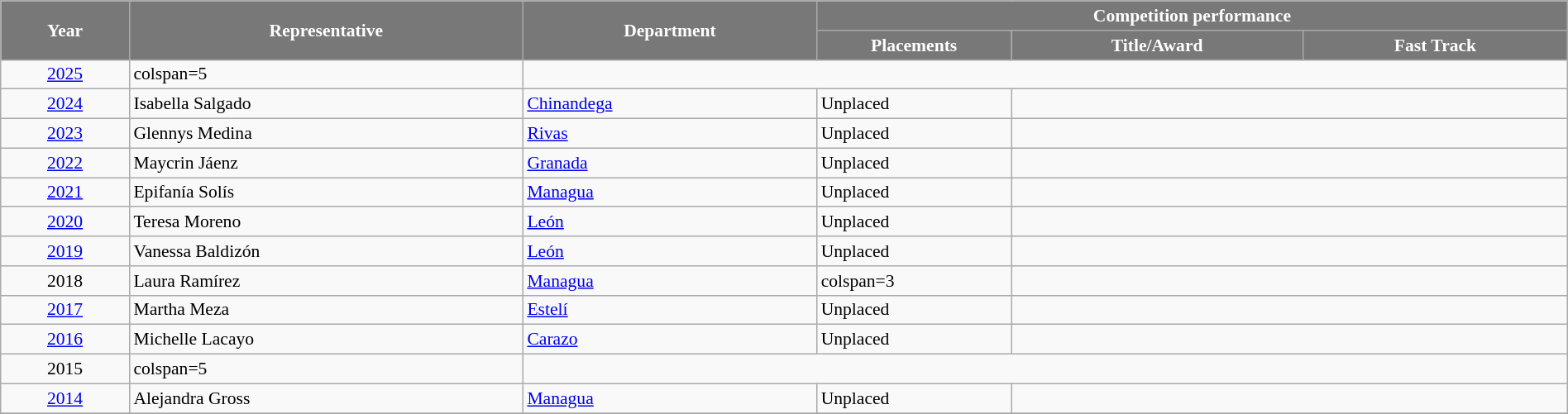<table class="wikitable" style="font-size:90%; width:100%;">
<tr>
<th rowspan=2 style="background-color:#787878;color:#FFFFFF;">Year</th>
<th rowspan=2 style="background-color:#787878;color:#FFFFFF;">Representative</th>
<th rowspan=2 style="background-color:#787878;color:#FFFFFF;">Department</th>
<th colspan=3 style="background-color:#787878;color:#FFFFFF;">Competition performance</th>
</tr>
<tr>
<th width=150px style="background-color:#787878;color:#FFFFFF;">Placements</th>
<th style="background-color:#787878;color:#FFFFFF;">Title/Award</th>
<th style="background-color:#787878;color:#FFFFFF;">Fast Track</th>
</tr>
<tr>
<td align="center"><a href='#'>2025</a></td>
<td>colspan=5 </td>
</tr>
<tr>
<td align="center"><a href='#'>2024</a></td>
<td>Isabella Salgado</td>
<td><a href='#'>Chinandega</a></td>
<td>Unplaced</td>
<td colspan=2></td>
</tr>
<tr>
<td align="center"><a href='#'>2023</a></td>
<td>Glennys Medina</td>
<td><a href='#'>Rivas</a></td>
<td>Unplaced</td>
<td colspan=2></td>
</tr>
<tr>
<td align="center"><a href='#'>2022</a></td>
<td>Maycrin Jáenz</td>
<td><a href='#'>Granada</a></td>
<td>Unplaced</td>
<td colspan=2></td>
</tr>
<tr>
<td align="center"><a href='#'>2021</a></td>
<td>Epifanía Solís</td>
<td><a href='#'>Managua</a></td>
<td>Unplaced</td>
<td colspan=2></td>
</tr>
<tr>
<td align="center"><a href='#'>2020</a></td>
<td>Teresa Moreno</td>
<td><a href='#'>León</a></td>
<td>Unplaced</td>
<td colspan=2></td>
</tr>
<tr>
<td align="center"><a href='#'>2019</a></td>
<td>Vanessa Baldizón</td>
<td><a href='#'>León</a></td>
<td>Unplaced</td>
<td colspan=2></td>
</tr>
<tr>
<td align="center">2018</td>
<td>Laura Ramírez</td>
<td><a href='#'>Managua</a></td>
<td>colspan=3 </td>
</tr>
<tr>
<td align="center"><a href='#'>2017</a></td>
<td>Martha Meza</td>
<td><a href='#'>Estelí</a></td>
<td>Unplaced</td>
<td colspan=2></td>
</tr>
<tr>
<td align="center"><a href='#'>2016</a></td>
<td>Michelle Lacayo</td>
<td><a href='#'>Carazo</a></td>
<td>Unplaced</td>
<td colspan=2></td>
</tr>
<tr>
<td align="center">2015</td>
<td>colspan=5 </td>
</tr>
<tr>
<td align="center"><a href='#'>2014</a></td>
<td>Alejandra Gross</td>
<td><a href='#'>Managua</a></td>
<td>Unplaced</td>
<td colspan=2></td>
</tr>
<tr>
</tr>
</table>
